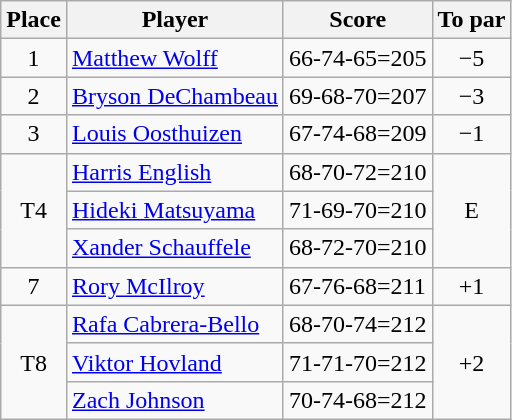<table class="wikitable">
<tr>
<th>Place</th>
<th>Player</th>
<th>Score</th>
<th>To par</th>
</tr>
<tr>
<td align=center>1</td>
<td> <a href='#'>Matthew Wolff</a></td>
<td>66-74-65=205</td>
<td align=center>−5</td>
</tr>
<tr>
<td align=center>2</td>
<td> <a href='#'>Bryson DeChambeau</a></td>
<td>69-68-70=207</td>
<td align=center>−3</td>
</tr>
<tr>
<td align=center>3</td>
<td> <a href='#'>Louis Oosthuizen</a></td>
<td>67-74-68=209</td>
<td align=center>−1</td>
</tr>
<tr>
<td rowspan=3 align=center>T4</td>
<td> <a href='#'>Harris English</a></td>
<td>68-70-72=210</td>
<td rowspan=3 align=center>E</td>
</tr>
<tr>
<td> <a href='#'>Hideki Matsuyama</a></td>
<td>71-69-70=210</td>
</tr>
<tr>
<td> <a href='#'>Xander Schauffele</a></td>
<td>68-72-70=210</td>
</tr>
<tr>
<td align=center>7</td>
<td> <a href='#'>Rory McIlroy</a></td>
<td>67-76-68=211</td>
<td align=center>+1</td>
</tr>
<tr>
<td rowspan=3 align=center>T8</td>
<td> <a href='#'>Rafa Cabrera-Bello</a></td>
<td>68-70-74=212</td>
<td rowspan=3 align=center>+2</td>
</tr>
<tr>
<td> <a href='#'>Viktor Hovland</a></td>
<td>71-71-70=212</td>
</tr>
<tr>
<td> <a href='#'>Zach Johnson</a></td>
<td>70-74-68=212</td>
</tr>
</table>
